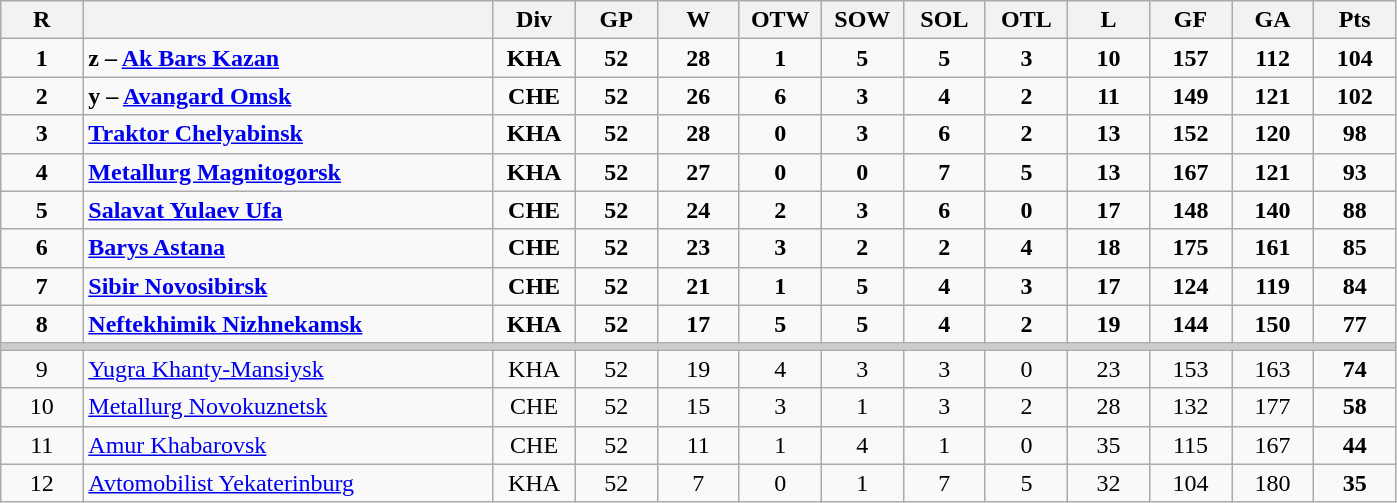<table class="wikitable sortable" style="text-align:center;">
<tr>
<th bgcolor="#DDDDFF" width="5%">R</th>
<th bgcolor="#DDDDFF" width="25%"></th>
<th bgcolor="#DDDDFF" width="5%">Div</th>
<th bgcolor="#DDDDFF" width="5%">GP</th>
<th bgcolor="#DDDDFF" width="5%">W</th>
<th bgcolor="#DDDDFF" width="5%">OTW</th>
<th bgcolor="#DDDDFF" width="5%">SOW</th>
<th bgcolor="#DDDDFF" width="5%">SOL</th>
<th bgcolor="#DDDDFF" width="5%">OTL</th>
<th bgcolor="#DDDDFF" width="5%">L</th>
<th bgcolor="#DDDDFF" width="5%">GF</th>
<th bgcolor="#DDDDFF" width="5%">GA</th>
<th bgcolor="#DDDDFF" width="5%">Pts</th>
</tr>
<tr>
<td><strong>1</strong></td>
<td align=left><strong>z – </strong> <strong><a href='#'>Ak Bars Kazan</a></strong></td>
<td><strong>KHA</strong></td>
<td><strong>52</strong></td>
<td><strong>28</strong></td>
<td><strong>1</strong></td>
<td><strong>5</strong></td>
<td><strong>5</strong></td>
<td><strong>3</strong></td>
<td><strong>10 </strong></td>
<td><strong>157</strong></td>
<td><strong>112</strong></td>
<td><strong>104</strong></td>
</tr>
<tr>
<td><strong>2</strong></td>
<td align=left><strong>y – </strong> <strong><a href='#'>Avangard Omsk</a></strong></td>
<td><strong>CHE</strong></td>
<td><strong>52</strong></td>
<td><strong>26</strong></td>
<td><strong>6</strong></td>
<td><strong>3</strong></td>
<td><strong>4</strong></td>
<td><strong>2</strong></td>
<td><strong>11</strong></td>
<td><strong>149</strong></td>
<td><strong>121</strong></td>
<td><strong>102</strong></td>
</tr>
<tr>
<td><strong>3</strong></td>
<td align=left><strong><a href='#'>Traktor Chelyabinsk</a></strong></td>
<td><strong>KHA</strong></td>
<td><strong>52</strong></td>
<td><strong>28</strong></td>
<td><strong>0</strong></td>
<td><strong>3</strong></td>
<td><strong>6</strong></td>
<td><strong>2</strong></td>
<td><strong>13</strong></td>
<td><strong>152</strong></td>
<td><strong>120</strong></td>
<td><strong>98</strong></td>
</tr>
<tr>
<td><strong>4</strong></td>
<td align=left><strong><a href='#'>Metallurg Magnitogorsk</a></strong></td>
<td><strong>KHA</strong></td>
<td><strong>52</strong></td>
<td><strong>27</strong></td>
<td><strong>0</strong></td>
<td><strong>0</strong></td>
<td><strong>7</strong></td>
<td><strong>5</strong></td>
<td><strong>13</strong></td>
<td><strong>167</strong></td>
<td><strong>121</strong></td>
<td><strong>93</strong></td>
</tr>
<tr>
<td><strong>5</strong></td>
<td align=left><strong><a href='#'>Salavat Yulaev Ufa</a></strong></td>
<td><strong>CHE</strong></td>
<td><strong>52</strong></td>
<td><strong>24</strong></td>
<td><strong>2 </strong></td>
<td><strong>3</strong></td>
<td><strong>6</strong></td>
<td><strong>0</strong></td>
<td><strong>17</strong></td>
<td><strong>148</strong></td>
<td><strong>140</strong></td>
<td><strong>88</strong></td>
</tr>
<tr>
<td><strong>6</strong></td>
<td align=left><strong><a href='#'>Barys Astana</a></strong></td>
<td><strong>CHE</strong></td>
<td><strong>52</strong></td>
<td><strong>23</strong></td>
<td><strong>3 </strong></td>
<td><strong>2 </strong></td>
<td><strong>2</strong></td>
<td><strong>4 </strong></td>
<td><strong>18</strong></td>
<td><strong>175</strong></td>
<td><strong>161</strong></td>
<td><strong>85</strong></td>
</tr>
<tr>
<td><strong>7</strong></td>
<td align=left><strong><a href='#'>Sibir Novosibirsk</a></strong></td>
<td><strong>CHE</strong></td>
<td><strong>52</strong></td>
<td><strong>21</strong></td>
<td><strong>1</strong></td>
<td><strong>5</strong></td>
<td><strong>4 </strong></td>
<td><strong>3</strong></td>
<td><strong>17</strong></td>
<td><strong>124</strong></td>
<td><strong>119</strong></td>
<td><strong>84</strong></td>
</tr>
<tr>
<td><strong>8</strong></td>
<td align=left><strong><a href='#'>Neftekhimik Nizhnekamsk</a> </strong></td>
<td><strong>KHA</strong></td>
<td><strong>52</strong></td>
<td><strong>17</strong></td>
<td><strong>5 </strong></td>
<td><strong>5 </strong></td>
<td><strong>4 </strong></td>
<td><strong>2 </strong></td>
<td><strong>19</strong></td>
<td><strong>144</strong></td>
<td><strong>150</strong></td>
<td><strong>77</strong></td>
</tr>
<tr class="unsortable" style="color:#cccccc;background-color:#cccccc;height:3px">
<td colspan="13" style="height:3px;font-size:1px"></td>
</tr>
<tr>
<td>9</td>
<td align=left><a href='#'>Yugra Khanty-Mansiysk</a></td>
<td>KHA</td>
<td>52</td>
<td>19</td>
<td>4</td>
<td>3</td>
<td>3</td>
<td>0</td>
<td>23</td>
<td>153</td>
<td>163</td>
<td><strong>74</strong></td>
</tr>
<tr>
<td>10</td>
<td align=left><a href='#'>Metallurg Novokuznetsk</a></td>
<td>CHE</td>
<td>52</td>
<td>15</td>
<td>3</td>
<td>1</td>
<td>3</td>
<td>2</td>
<td>28</td>
<td>132</td>
<td>177</td>
<td><strong>58</strong></td>
</tr>
<tr>
<td>11</td>
<td align=left><a href='#'>Amur Khabarovsk</a></td>
<td>CHE</td>
<td>52</td>
<td>11</td>
<td>1</td>
<td>4</td>
<td>1</td>
<td>0</td>
<td>35</td>
<td>115</td>
<td>167</td>
<td><strong>44</strong></td>
</tr>
<tr>
<td>12</td>
<td align=left><a href='#'>Avtomobilist Yekaterinburg</a></td>
<td>KHA</td>
<td>52</td>
<td>7</td>
<td>0</td>
<td>1</td>
<td>7</td>
<td>5</td>
<td>32</td>
<td>104</td>
<td>180</td>
<td><strong>35</strong></td>
</tr>
</table>
